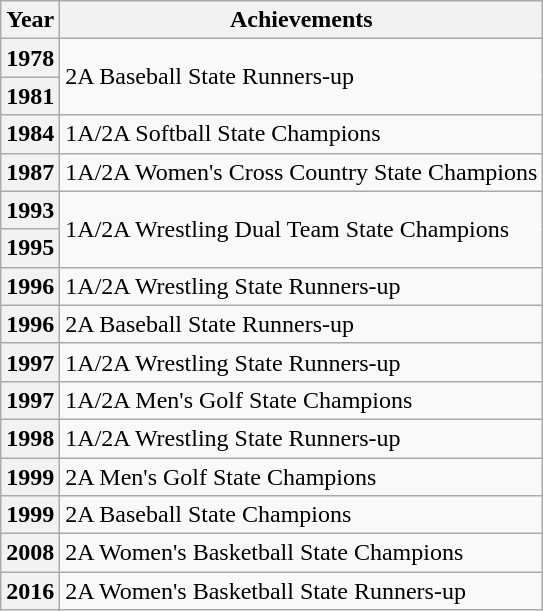<table class=wikitable>
<tr>
<th>Year</th>
<th>Achievements</th>
</tr>
<tr>
<th>1978</th>
<td rowspan="2">2A Baseball State Runners-up</td>
</tr>
<tr>
<th>1981</th>
</tr>
<tr>
<th><strong>1984</strong></th>
<td>1A/2A Softball State Champions</td>
</tr>
<tr>
<th><strong>1987</strong></th>
<td>1A/2A Women's Cross Country State Champions</td>
</tr>
<tr>
<th><strong>1993</strong></th>
<td rowspan=2>1A/2A Wrestling Dual Team State Champions</td>
</tr>
<tr>
<th><strong>1995</strong></th>
</tr>
<tr>
<th>1996</th>
<td>1A/2A Wrestling State Runners-up</td>
</tr>
<tr>
<th>1996</th>
<td>2A Baseball State Runners-up</td>
</tr>
<tr>
<th>1997</th>
<td>1A/2A Wrestling State Runners-up</td>
</tr>
<tr>
<th><strong>1997</strong></th>
<td>1A/2A Men's Golf State Champions</td>
</tr>
<tr>
<th>1998</th>
<td>1A/2A Wrestling State Runners-up</td>
</tr>
<tr>
<th><strong>1999</strong></th>
<td>2A Men's Golf State Champions</td>
</tr>
<tr>
<th><strong>1999</strong></th>
<td>2A Baseball State Champions</td>
</tr>
<tr>
<th><strong>2008</strong></th>
<td>2A Women's Basketball State Champions</td>
</tr>
<tr>
<th>2016</th>
<td>2A Women's Basketball State Runners-up</td>
</tr>
</table>
